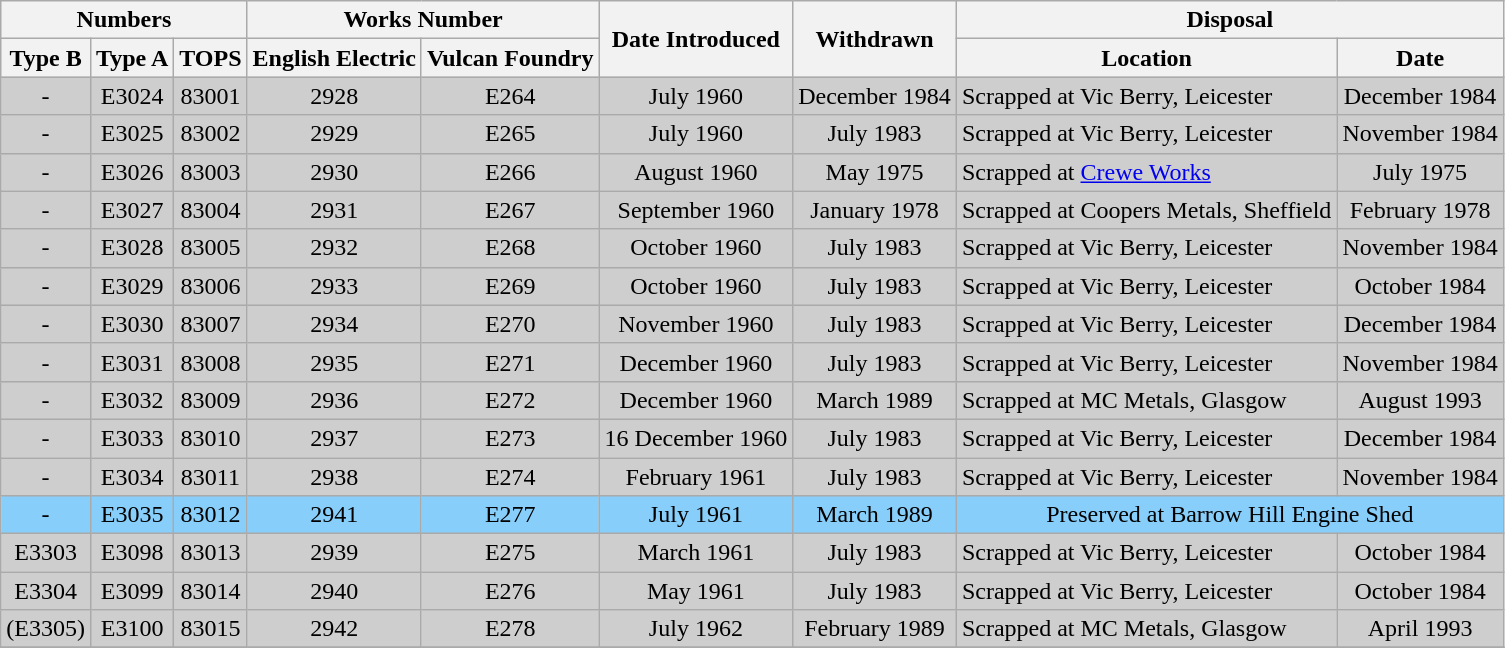<table class="wikitable">
<tr>
<th colspan=3>Numbers</th>
<th colspan=2>Works Number</th>
<th rowspan=2>Date Introduced</th>
<th rowspan=2>Withdrawn</th>
<th align=left colspan=2>Disposal</th>
</tr>
<tr>
<th>Type B</th>
<th>Type A</th>
<th>TOPS</th>
<th>English Electric</th>
<th>Vulcan Foundry</th>
<th>Location</th>
<th>Date</th>
</tr>
<tr>
<td align=center bgcolor=cecece>-</td>
<td align=center bgcolor=cecece>E3024</td>
<td align=center bgcolor=cecece>83001</td>
<td align=center bgcolor=cecece>2928</td>
<td align=center bgcolor=cecece>E264</td>
<td align=center bgcolor=cecece>July 1960</td>
<td align=center bgcolor=cecece>December 1984</td>
<td bgcolor=cecece>Scrapped at Vic Berry, Leicester</td>
<td align=center bgcolor=cecece>December 1984</td>
</tr>
<tr>
<td align=center bgcolor=cecece>-</td>
<td align=center bgcolor=cecece>E3025</td>
<td align=center bgcolor=cecece>83002</td>
<td align=center bgcolor=cecece>2929</td>
<td align=center bgcolor=cecece>E265</td>
<td align=center bgcolor=cecece>July 1960</td>
<td align=center bgcolor=cecece>July 1983</td>
<td bgcolor=cecece>Scrapped at Vic Berry, Leicester</td>
<td align=center bgcolor=cecece>November 1984</td>
</tr>
<tr>
<td align=center bgcolor=cecece>-</td>
<td align=center bgcolor=cecece>E3026</td>
<td align=center bgcolor=cecece>83003</td>
<td align=center bgcolor=cecece>2930</td>
<td align=center bgcolor=cecece>E266</td>
<td align=center bgcolor=cecece>August 1960</td>
<td align=center bgcolor=cecece>May 1975</td>
<td bgcolor=cecece>Scrapped at <a href='#'>Crewe Works</a></td>
<td align=center bgcolor=cecece>July 1975</td>
</tr>
<tr>
<td align=center bgcolor=cecece>-</td>
<td align=center bgcolor=cecece>E3027</td>
<td align=center bgcolor=cecece>83004</td>
<td align=center bgcolor=cecece>2931</td>
<td align=center bgcolor=cecece>E267</td>
<td align=center bgcolor=cecece>September 1960</td>
<td align=center bgcolor=cecece>January 1978</td>
<td bgcolor=cecece>Scrapped at Coopers Metals, Sheffield</td>
<td align=center bgcolor=cecece>February 1978</td>
</tr>
<tr>
<td align=center bgcolor=cecece>-</td>
<td align=center bgcolor=cecece>E3028</td>
<td align=center bgcolor=cecece>83005</td>
<td align=center bgcolor=cecece>2932</td>
<td align=center bgcolor=cecece>E268</td>
<td align=center bgcolor=cecece>October 1960</td>
<td align=center bgcolor=cecece>July 1983</td>
<td bgcolor=cecece>Scrapped at Vic Berry, Leicester</td>
<td align=center bgcolor=cecece>November 1984</td>
</tr>
<tr>
<td align=center bgcolor=cecece>-</td>
<td align=center bgcolor=cecece>E3029</td>
<td align=center bgcolor=cecece>83006</td>
<td align=center bgcolor=cecece>2933</td>
<td align=center bgcolor=cecece>E269</td>
<td align=center bgcolor=cecece>October 1960</td>
<td align=center bgcolor=cecece>July 1983</td>
<td bgcolor=cecece>Scrapped at Vic Berry, Leicester</td>
<td align=center bgcolor=cecece>October 1984</td>
</tr>
<tr>
<td align=center bgcolor=cecece>-</td>
<td align=center bgcolor=cecece>E3030</td>
<td align=center bgcolor=cecece>83007</td>
<td align=center bgcolor=cecece>2934</td>
<td align=center bgcolor=cecece>E270</td>
<td align=center bgcolor=cecece>November 1960</td>
<td align=center bgcolor=cecece>July 1983</td>
<td bgcolor=cecece>Scrapped at Vic Berry, Leicester</td>
<td align=center bgcolor=cecece>December 1984</td>
</tr>
<tr>
<td align=center bgcolor=cecece>-</td>
<td align=center bgcolor=cecece>E3031</td>
<td align=center bgcolor=cecece>83008</td>
<td align=center bgcolor=cecece>2935</td>
<td align=center bgcolor=cecece>E271</td>
<td align=center bgcolor=cecece>December 1960</td>
<td align=center bgcolor=cecece>July 1983</td>
<td bgcolor=cecece>Scrapped at Vic Berry, Leicester</td>
<td align=center bgcolor=cecece>November 1984</td>
</tr>
<tr>
<td align=center bgcolor=cecece>-</td>
<td align=center bgcolor=cecece>E3032</td>
<td align=center bgcolor=cecece>83009</td>
<td align=center bgcolor=cecece>2936</td>
<td align=center bgcolor=cecece>E272</td>
<td align=center bgcolor=cecece>December 1960</td>
<td align=center bgcolor=cecece>March 1989</td>
<td bgcolor=cecece>Scrapped at MC Metals, Glasgow</td>
<td align=center bgcolor=cecece>August 1993</td>
</tr>
<tr>
<td align=center bgcolor=cecece>-</td>
<td align=center bgcolor=cecece>E3033</td>
<td align=center bgcolor=cecece>83010</td>
<td align=center bgcolor=cecece>2937</td>
<td align=center bgcolor=cecece>E273</td>
<td align=center bgcolor=cecece>16 December 1960</td>
<td align=center bgcolor=cecece>July 1983</td>
<td bgcolor=cecece>Scrapped at Vic Berry, Leicester</td>
<td align=center bgcolor=cecece>December 1984</td>
</tr>
<tr>
<td align=center bgcolor=cecece>-</td>
<td align=center bgcolor=cecece>E3034</td>
<td align=center bgcolor=cecece>83011</td>
<td align=center bgcolor=cecece>2938</td>
<td align=center bgcolor=cecece>E274</td>
<td align=center bgcolor=cecece>February 1961</td>
<td align=center bgcolor=cecece>July 1983</td>
<td bgcolor=cecece>Scrapped at Vic Berry, Leicester</td>
<td align=center bgcolor=cecece>November 1984</td>
</tr>
<tr>
<td align=center bgcolor=87cefa>-</td>
<td align=center bgcolor=87cefa>E3035</td>
<td align=center bgcolor=87cefa>83012</td>
<td align=center bgcolor=87cefa>2941</td>
<td align=center bgcolor=87cefa>E277</td>
<td align=center bgcolor=87cefa>July 1961</td>
<td align=center bgcolor=87cefa>March 1989</td>
<td align=center bgcolor=87cefa colspan=2>Preserved at Barrow Hill Engine Shed</td>
</tr>
<tr>
<td align=center bgcolor=cecece>E3303</td>
<td align=center bgcolor=cecece>E3098</td>
<td align=center bgcolor=cecece>83013</td>
<td align=center bgcolor=cecece>2939</td>
<td align=center bgcolor=cecece>E275</td>
<td align=center bgcolor=cecece>March 1961</td>
<td align=center bgcolor=cecece>July 1983</td>
<td bgcolor=cecece>Scrapped at Vic Berry, Leicester</td>
<td align=center bgcolor=cecece>October 1984</td>
</tr>
<tr>
<td align=center bgcolor=cecece>E3304</td>
<td align=center bgcolor=cecece>E3099</td>
<td align=center bgcolor=cecece>83014</td>
<td align=center bgcolor=cecece>2940</td>
<td align=center bgcolor=cecece>E276</td>
<td align=center bgcolor=cecece>May 1961</td>
<td align=center bgcolor=cecece>July 1983</td>
<td bgcolor=cecece>Scrapped at Vic Berry, Leicester</td>
<td align=center bgcolor=cecece>October 1984</td>
</tr>
<tr>
<td align=center bgcolor=cecece>(E3305)</td>
<td align=center bgcolor=cecece>E3100</td>
<td align=center bgcolor=cecece>83015</td>
<td align=center bgcolor=cecece>2942</td>
<td align=center bgcolor=cecece>E278</td>
<td align=center bgcolor=cecece>July 1962</td>
<td align=center bgcolor=cecece>February 1989</td>
<td bgcolor=cecece>Scrapped at MC Metals, Glasgow</td>
<td align=center bgcolor=cecece>April 1993</td>
</tr>
<tr>
</tr>
</table>
